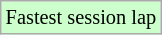<table class="wikitable sortable" style="font-size: 85%;">
<tr style="background:#ccffcc;">
<td>Fastest session lap</td>
</tr>
</table>
